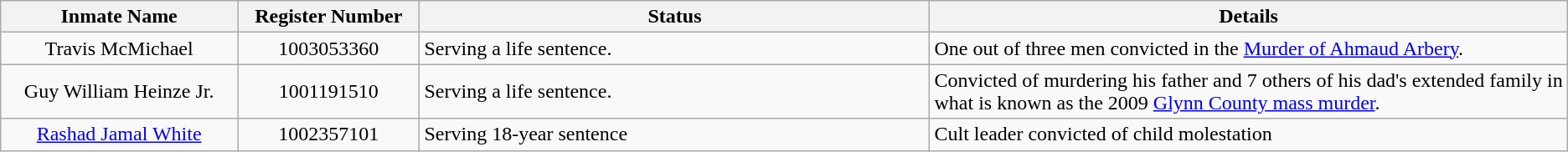<table class="wikitable sortable">
<tr>
<th width=13%>Inmate Name</th>
<th width=10%>Register Number</th>
<th width=28%>Status</th>
<th width=35%>Details</th>
</tr>
<tr>
<td style="text-align:center;">Travis McMichael</td>
<td style="text-align:center;">1003053360</td>
<td>Serving a life sentence.</td>
<td>One out of three men convicted in the <a href='#'>Murder of Ahmaud Arbery</a>.</td>
</tr>
<tr>
<td style="text-align:center;">Guy William Heinze Jr.</td>
<td style="text-align:center;">1001191510</td>
<td>Serving a life sentence.</td>
<td>Convicted of murdering his father and 7 others of his dad's extended family in what is known as the 2009 <a href='#'>Glynn County mass murder</a>.</td>
</tr>
<tr>
<td style="text-align:center;"><a href='#'>Rashad Jamal White</a></td>
<td style="text-align:center;">1002357101</td>
<td>Serving 18-year sentence</td>
<td>Cult leader convicted of child molestation</td>
</tr>
</table>
